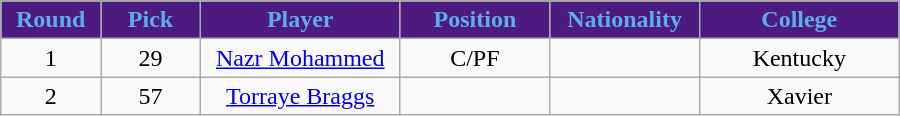<table class="wikitable sortable sortable">
<tr>
<th style="background:#4D1A7F; color:#5DADEC" width="10%">Round</th>
<th style="background:#4D1A7F; color:#5DADEC" width="10%">Pick</th>
<th style="background:#4D1A7F; color:#5DADEC" width="20%">Player</th>
<th style="background:#4D1A7F; color:#5DADEC" width="15%">Position</th>
<th style="background:#4D1A7F; color:#5DADEC" width="15%">Nationality</th>
<th style="background:#4D1A7F; color:#5DADEC" width="20%">College</th>
</tr>
<tr style="text-align: center">
<td>1</td>
<td>29</td>
<td><a href='#'>Nazr Mohammed</a></td>
<td>C/PF</td>
<td></td>
<td>Kentucky</td>
</tr>
<tr style="text-align: center">
<td>2</td>
<td>57</td>
<td><a href='#'>Torraye Braggs</a></td>
<td></td>
<td></td>
<td>Xavier</td>
</tr>
</table>
